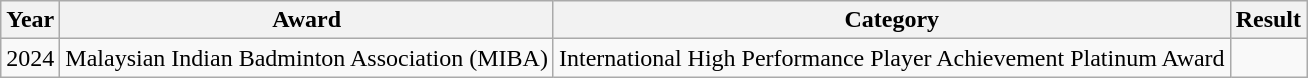<table class="wikitable">
<tr>
<th>Year</th>
<th>Award</th>
<th>Category</th>
<th>Result</th>
</tr>
<tr>
<td>2024</td>
<td>Malaysian Indian Badminton Association (MIBA)</td>
<td>International High Performance Player Achievement Platinum Award</td>
<td></td>
</tr>
</table>
